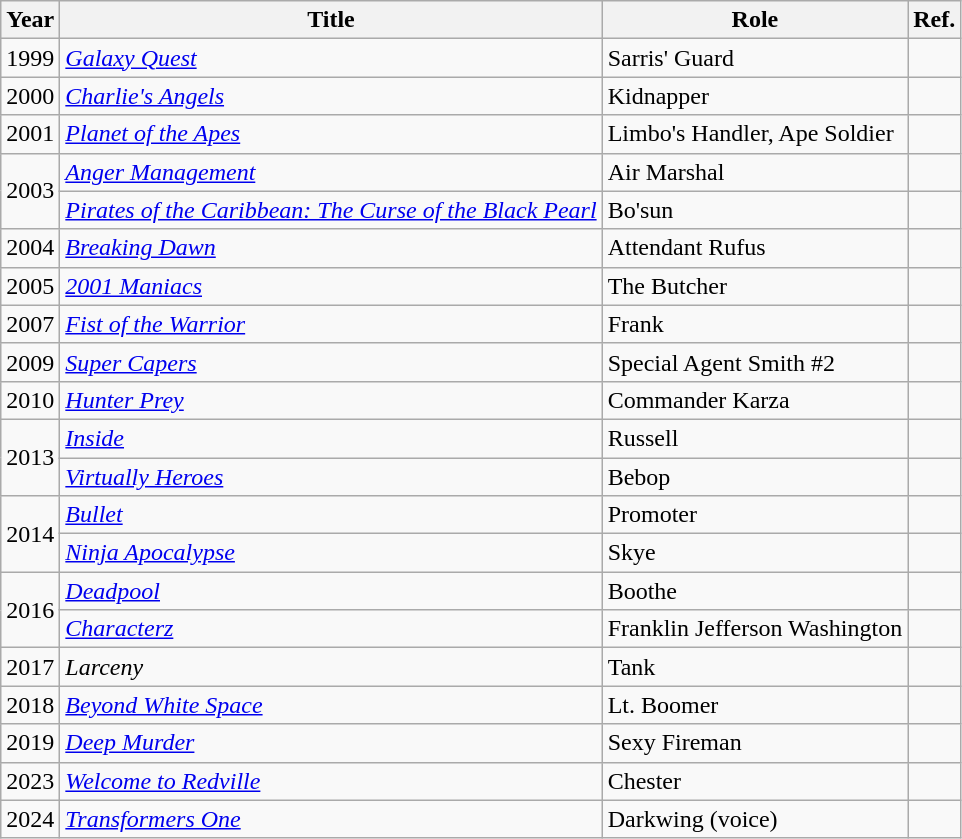<table class="wikitable sortable">
<tr>
<th>Year</th>
<th>Title</th>
<th>Role</th>
<th class="unsortable">Ref.</th>
</tr>
<tr>
<td>1999</td>
<td><em><a href='#'>Galaxy Quest</a></em></td>
<td>Sarris' Guard</td>
<td></td>
</tr>
<tr>
<td>2000</td>
<td><em><a href='#'>Charlie's Angels</a></em></td>
<td>Kidnapper</td>
<td></td>
</tr>
<tr>
<td>2001</td>
<td><em><a href='#'>Planet of the Apes</a></em></td>
<td>Limbo's Handler, Ape Soldier</td>
<td></td>
</tr>
<tr>
<td rowspan="2">2003</td>
<td><em><a href='#'>Anger Management</a></em></td>
<td>Air Marshal</td>
<td></td>
</tr>
<tr>
<td><em><a href='#'>Pirates of the Caribbean: The Curse of the Black Pearl</a></em></td>
<td>Bo'sun</td>
<td></td>
</tr>
<tr>
<td>2004</td>
<td><em><a href='#'>Breaking Dawn</a></em></td>
<td>Attendant Rufus</td>
<td></td>
</tr>
<tr>
<td>2005</td>
<td><em><a href='#'>2001 Maniacs</a></em></td>
<td>The Butcher</td>
<td></td>
</tr>
<tr>
<td>2007</td>
<td><em><a href='#'>Fist of the Warrior</a></em></td>
<td>Frank</td>
<td></td>
</tr>
<tr>
<td>2009</td>
<td><em><a href='#'>Super Capers</a></em></td>
<td>Special Agent Smith #2</td>
<td></td>
</tr>
<tr>
<td>2010</td>
<td><em><a href='#'>Hunter Prey</a></em></td>
<td>Commander Karza</td>
<td></td>
</tr>
<tr>
<td rowspan="2">2013</td>
<td><em><a href='#'>Inside</a></em></td>
<td>Russell</td>
<td></td>
</tr>
<tr>
<td><em><a href='#'>Virtually Heroes</a></em></td>
<td>Bebop</td>
<td></td>
</tr>
<tr>
<td rowspan="2">2014</td>
<td><em><a href='#'>Bullet</a></em></td>
<td>Promoter</td>
<td></td>
</tr>
<tr>
<td><em><a href='#'>Ninja Apocalypse</a></em></td>
<td>Skye</td>
<td></td>
</tr>
<tr>
<td rowspan="2">2016</td>
<td><em><a href='#'>Deadpool</a></em></td>
<td>Boothe</td>
<td></td>
</tr>
<tr>
<td><em><a href='#'>Characterz</a></em></td>
<td>Franklin Jefferson Washington</td>
<td></td>
</tr>
<tr>
<td>2017</td>
<td><em>Larceny</em></td>
<td>Tank</td>
<td></td>
</tr>
<tr>
<td>2018</td>
<td><em><a href='#'>Beyond White Space</a></em></td>
<td>Lt. Boomer</td>
<td></td>
</tr>
<tr>
<td>2019</td>
<td><em><a href='#'>Deep Murder</a></em></td>
<td>Sexy Fireman</td>
<td></td>
</tr>
<tr>
<td>2023</td>
<td><em><a href='#'>Welcome to Redville</a></em></td>
<td>Chester</td>
<td></td>
</tr>
<tr>
<td>2024</td>
<td><em><a href='#'>Transformers One</a></em></td>
<td>Darkwing (voice)</td>
<td></td>
</tr>
</table>
